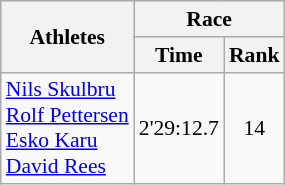<table class="wikitable" border="1" style="font-size:90%">
<tr>
<th rowspan=2>Athletes</th>
<th colspan=2>Race</th>
</tr>
<tr>
<th>Time</th>
<th>Rank</th>
</tr>
<tr>
<td><a href='#'>Nils Skulbru</a><br><a href='#'>Rolf Pettersen</a><br><a href='#'>Esko Karu</a><br><a href='#'>David Rees</a></td>
<td align=center>2'29:12.7</td>
<td align=center>14</td>
</tr>
</table>
